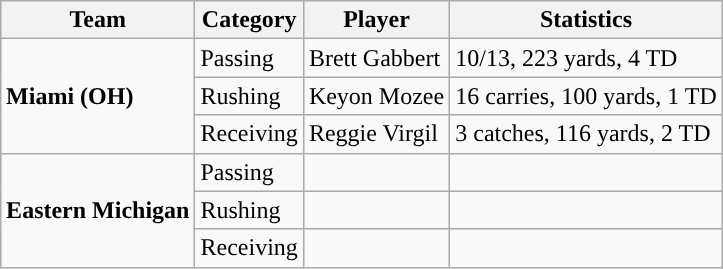<table class="wikitable" style="float: right;">
<tr>
<th>Team</th>
<th>Category</th>
<th>Player</th>
<th>Statistics</th>
</tr>
<tr>
<td rowspan=3><strong>Miami (OH)</strong></td>
<td>Passing</td>
<td>Brett Gabbert</td>
<td>10/13,  223 yards, 4 TD</td>
</tr>
<tr>
<td>Rushing</td>
<td>Keyon Mozee</td>
<td>16 carries, 100 yards, 1 TD</td>
</tr>
<tr>
<td>Receiving</td>
<td>Reggie Virgil</td>
<td>3 catches, 116 yards, 2 TD</td>
</tr>
<tr>
<td rowspan=3><strong>Eastern Michigan</strong></td>
<td>Passing</td>
<td></td>
<td></td>
</tr>
<tr>
<td>Rushing</td>
<td></td>
<td></td>
</tr>
<tr>
<td>Receiving</td>
<td></td>
<td></td>
</tr>
</table>
